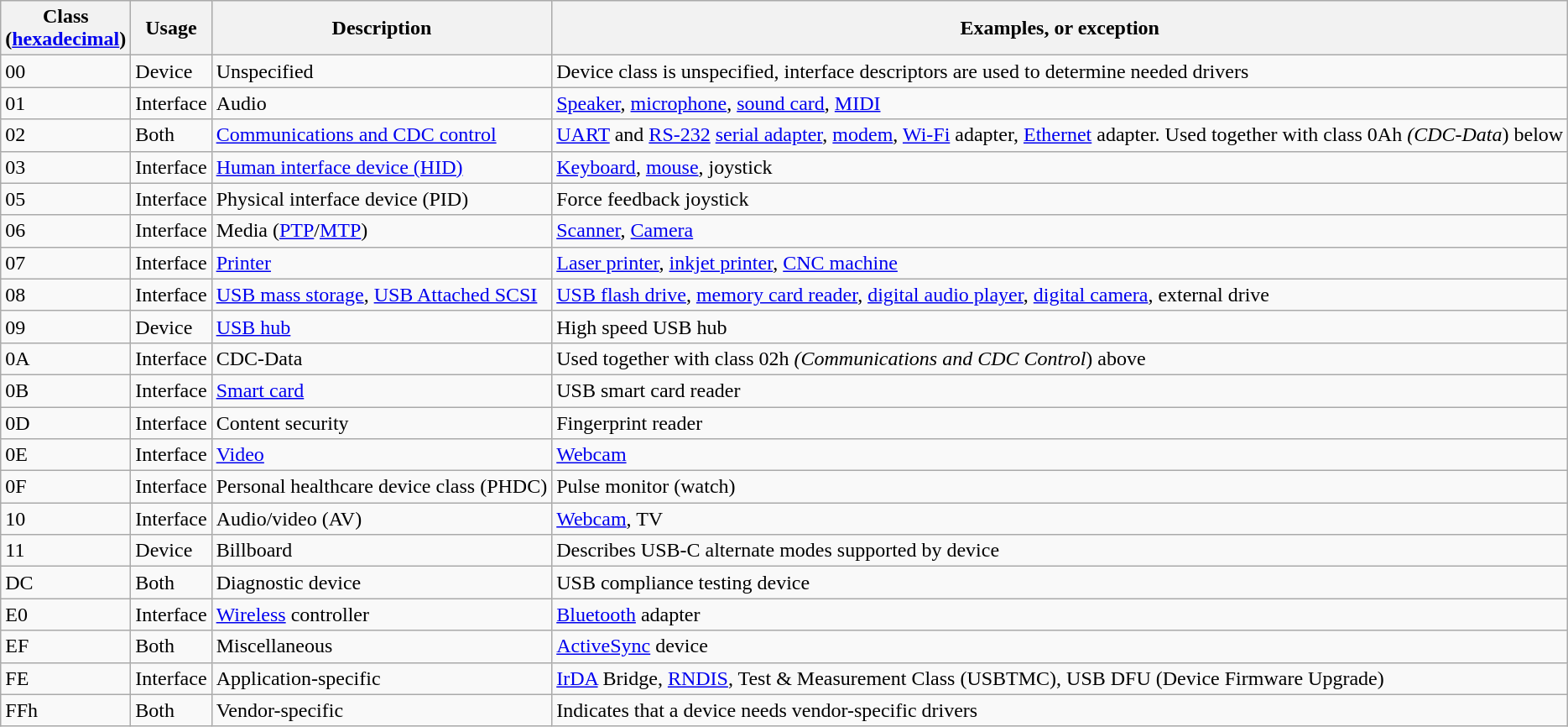<table class="wikitable">
<tr>
<th>Class<br>(<a href='#'>hexadecimal</a>)</th>
<th>Usage</th>
<th>Description</th>
<th>Examples, or exception</th>
</tr>
<tr>
<td>00</td>
<td>Device</td>
<td>Unspecified</td>
<td>Device class is unspecified, interface descriptors are used to determine needed drivers</td>
</tr>
<tr>
<td>01</td>
<td>Interface</td>
<td>Audio</td>
<td><a href='#'>Speaker</a>, <a href='#'>microphone</a>, <a href='#'>sound card</a>, <a href='#'>MIDI</a></td>
</tr>
<tr>
<td>02</td>
<td>Both</td>
<td><a href='#'>Communications and CDC control</a></td>
<td><a href='#'>UART</a> and <a href='#'>RS-232</a> <a href='#'>serial adapter</a>, <a href='#'>modem</a>, <a href='#'>Wi-Fi</a> adapter, <a href='#'>Ethernet</a> adapter. Used together with class 0Ah <em>(CDC-Data</em>) below</td>
</tr>
<tr>
<td>03</td>
<td>Interface</td>
<td><a href='#'>Human interface device (HID)</a></td>
<td><a href='#'>Keyboard</a>, <a href='#'>mouse</a>, joystick</td>
</tr>
<tr>
<td>05</td>
<td>Interface</td>
<td>Physical interface device (PID)</td>
<td>Force feedback joystick</td>
</tr>
<tr>
<td>06</td>
<td>Interface</td>
<td>Media (<a href='#'>PTP</a>/<a href='#'>MTP</a>)</td>
<td><a href='#'>Scanner</a>, <a href='#'>Camera</a></td>
</tr>
<tr>
<td>07</td>
<td>Interface</td>
<td><a href='#'>Printer</a></td>
<td><a href='#'>Laser printer</a>, <a href='#'>inkjet printer</a>, <a href='#'>CNC machine</a></td>
</tr>
<tr>
<td>08</td>
<td>Interface</td>
<td><a href='#'>USB mass storage</a>, <a href='#'>USB Attached SCSI</a></td>
<td><a href='#'>USB flash drive</a>, <a href='#'>memory card reader</a>, <a href='#'>digital audio player</a>, <a href='#'>digital camera</a>, external drive</td>
</tr>
<tr>
<td>09</td>
<td>Device</td>
<td><a href='#'>USB hub</a></td>
<td>High speed USB hub</td>
</tr>
<tr>
<td>0A</td>
<td>Interface</td>
<td>CDC-Data</td>
<td>Used together with class 02h <em>(Communications and CDC Control</em>) above</td>
</tr>
<tr>
<td>0B</td>
<td>Interface</td>
<td><a href='#'>Smart card</a></td>
<td>USB smart card reader</td>
</tr>
<tr>
<td>0D</td>
<td>Interface</td>
<td>Content security</td>
<td>Fingerprint reader</td>
</tr>
<tr>
<td>0E</td>
<td>Interface</td>
<td><a href='#'>Video</a></td>
<td><a href='#'>Webcam</a></td>
</tr>
<tr>
<td>0F</td>
<td>Interface</td>
<td>Personal healthcare device class (PHDC)</td>
<td>Pulse monitor (watch)</td>
</tr>
<tr>
<td>10</td>
<td>Interface</td>
<td>Audio/video (AV)</td>
<td><a href='#'>Webcam</a>, TV</td>
</tr>
<tr>
<td>11</td>
<td>Device</td>
<td>Billboard</td>
<td>Describes USB-C alternate modes supported by device</td>
</tr>
<tr>
<td>DC</td>
<td>Both</td>
<td>Diagnostic device</td>
<td>USB compliance testing device</td>
</tr>
<tr>
<td>E0</td>
<td>Interface</td>
<td><a href='#'>Wireless</a> controller</td>
<td><a href='#'>Bluetooth</a> adapter</td>
</tr>
<tr>
<td>EF</td>
<td>Both</td>
<td>Miscellaneous</td>
<td><a href='#'>ActiveSync</a> device</td>
</tr>
<tr>
<td>FE</td>
<td>Interface</td>
<td>Application-specific</td>
<td><a href='#'>IrDA</a> Bridge, <a href='#'>RNDIS</a>, Test & Measurement Class (USBTMC), USB DFU (Device Firmware Upgrade)</td>
</tr>
<tr>
<td>FFh</td>
<td>Both</td>
<td>Vendor-specific</td>
<td>Indicates that a device needs vendor-specific drivers</td>
</tr>
</table>
